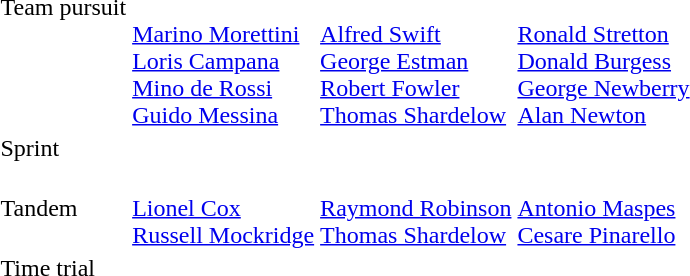<table>
<tr valign="top">
<td>Team pursuit<br></td>
<td><br><a href='#'>Marino Morettini</a><br><a href='#'>Loris Campana</a><br><a href='#'>Mino de Rossi</a><br><a href='#'>Guido Messina</a></td>
<td><br><a href='#'>Alfred Swift</a><br><a href='#'>George Estman</a><br><a href='#'>Robert Fowler</a><br><a href='#'>Thomas Shardelow</a></td>
<td><br><a href='#'>Ronald Stretton</a><br><a href='#'>Donald Burgess</a><br><a href='#'>George Newberry</a><br><a href='#'>Alan Newton</a></td>
</tr>
<tr>
<td>Sprint<br></td>
<td></td>
<td></td>
<td></td>
</tr>
<tr>
<td>Tandem<br></td>
<td><br><a href='#'>Lionel Cox</a><br><a href='#'>Russell Mockridge</a></td>
<td><br><a href='#'>Raymond Robinson</a><br><a href='#'>Thomas Shardelow</a></td>
<td><br><a href='#'>Antonio Maspes</a><br><a href='#'>Cesare Pinarello</a></td>
</tr>
<tr>
<td>Time trial<br></td>
<td></td>
<td></td>
<td></td>
</tr>
</table>
